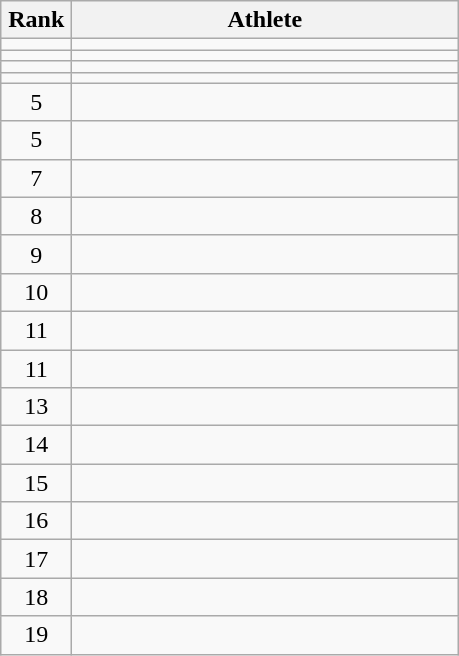<table class="wikitable" style="text-align: center;">
<tr>
<th width=40>Rank</th>
<th width=250>Athlete</th>
</tr>
<tr>
<td></td>
<td align="left"></td>
</tr>
<tr>
<td></td>
<td align="left"></td>
</tr>
<tr>
<td></td>
<td align="left"></td>
</tr>
<tr>
<td></td>
<td align="left"></td>
</tr>
<tr>
<td>5</td>
<td align="left"></td>
</tr>
<tr>
<td>5</td>
<td align="left"></td>
</tr>
<tr>
<td>7</td>
<td align="left"></td>
</tr>
<tr>
<td>8</td>
<td align="left"></td>
</tr>
<tr>
<td>9</td>
<td align="left"></td>
</tr>
<tr>
<td>10</td>
<td align="left"></td>
</tr>
<tr>
<td>11</td>
<td align="left"></td>
</tr>
<tr>
<td>11</td>
<td align="left"></td>
</tr>
<tr>
<td>13</td>
<td align="left"></td>
</tr>
<tr>
<td>14</td>
<td align="left"></td>
</tr>
<tr>
<td>15</td>
<td align="left"></td>
</tr>
<tr>
<td>16</td>
<td align="left"></td>
</tr>
<tr>
<td>17</td>
<td align="left"></td>
</tr>
<tr>
<td>18</td>
<td align="left"></td>
</tr>
<tr>
<td>19</td>
<td align="left"></td>
</tr>
</table>
